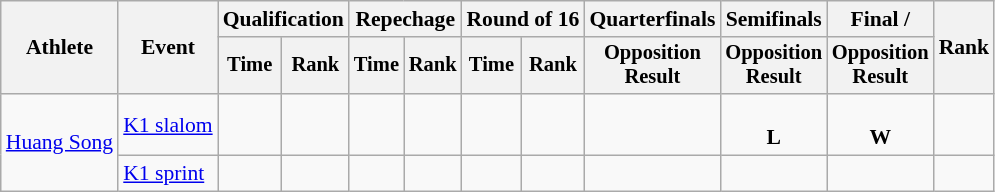<table class="wikitable" style="font-size:90%;">
<tr>
<th rowspan=2>Athlete</th>
<th rowspan=2>Event</th>
<th colspan=2>Qualification</th>
<th colspan=2>Repechage</th>
<th colspan=2>Round of 16</th>
<th>Quarterfinals</th>
<th>Semifinals</th>
<th>Final / </th>
<th rowspan=2>Rank</th>
</tr>
<tr style="font-size:95%">
<th>Time</th>
<th>Rank</th>
<th>Time</th>
<th>Rank</th>
<th>Time</th>
<th>Rank</th>
<th>Opposition <br>Result</th>
<th>Opposition <br>Result</th>
<th>Opposition <br>Result</th>
</tr>
<tr align=center>
<td rowspan=2 align=left><a href='#'>Huang Song</a></td>
<td align=left><a href='#'>K1 slalom</a></td>
<td></td>
<td></td>
<td></td>
<td></td>
<td></td>
<td></td>
<td></td>
<td><br><strong>L</strong></td>
<td><br><strong>W</strong></td>
<td></td>
</tr>
<tr>
<td align=left><a href='#'>K1 sprint</a></td>
<td></td>
<td></td>
<td></td>
<td></td>
<td></td>
<td></td>
<td></td>
<td></td>
<td></td>
<td></td>
</tr>
</table>
